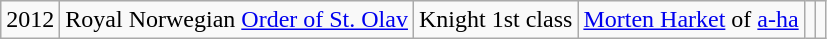<table class="wikitable">
<tr>
<td>2012</td>
<td>Royal Norwegian <a href='#'>Order of St. Olav</a></td>
<td>Knight 1st class</td>
<td><a href='#'>Morten Harket</a> of <a href='#'>a-ha</a></td>
<td></td>
<td></td>
</tr>
</table>
